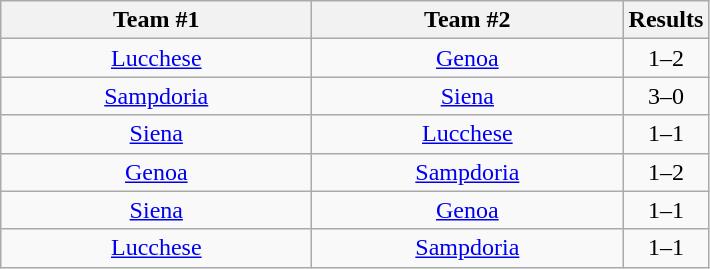<table class="wikitable" style="text-align:center">
<tr>
<th width=200>Team #1</th>
<th width=200>Team #2</th>
<th width=50>Results</th>
</tr>
<tr>
<td><a href='#'>Lucchese</a></td>
<td><a href='#'>Genoa</a></td>
<td>1–2</td>
</tr>
<tr>
<td><a href='#'>Sampdoria</a></td>
<td><a href='#'>Siena</a></td>
<td>3–0</td>
</tr>
<tr>
<td><a href='#'>Siena</a></td>
<td><a href='#'>Lucchese</a></td>
<td>1–1</td>
</tr>
<tr>
<td><a href='#'>Genoa</a></td>
<td><a href='#'>Sampdoria</a></td>
<td>1–2</td>
</tr>
<tr>
<td><a href='#'>Siena</a></td>
<td><a href='#'>Genoa</a></td>
<td>1–1</td>
</tr>
<tr>
<td><a href='#'>Lucchese</a></td>
<td><a href='#'>Sampdoria</a></td>
<td>1–1</td>
</tr>
</table>
